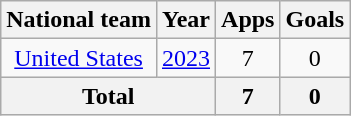<table class="wikitable" style="text-align:center">
<tr>
<th>National team</th>
<th>Year</th>
<th>Apps</th>
<th>Goals</th>
</tr>
<tr>
<td><a href='#'>United States</a></td>
<td><a href='#'>2023</a></td>
<td>7</td>
<td>0</td>
</tr>
<tr>
<th colspan="2">Total</th>
<th>7</th>
<th>0</th>
</tr>
</table>
